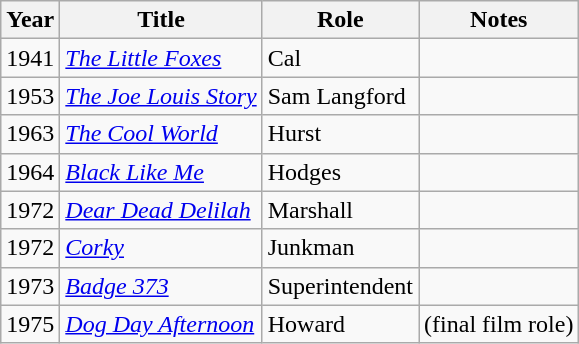<table class="wikitable">
<tr>
<th>Year</th>
<th>Title</th>
<th>Role</th>
<th>Notes</th>
</tr>
<tr>
<td>1941</td>
<td><em><a href='#'>The Little Foxes</a></em></td>
<td>Cal</td>
<td></td>
</tr>
<tr>
<td>1953</td>
<td><em><a href='#'>The Joe Louis Story</a></em></td>
<td>Sam Langford</td>
<td></td>
</tr>
<tr>
<td>1963</td>
<td><em><a href='#'>The Cool World</a></em></td>
<td>Hurst</td>
<td></td>
</tr>
<tr>
<td>1964</td>
<td><em><a href='#'>Black Like Me</a></em></td>
<td>Hodges</td>
<td></td>
</tr>
<tr>
<td>1972</td>
<td><em><a href='#'>Dear Dead Delilah</a></em></td>
<td>Marshall</td>
<td></td>
</tr>
<tr>
<td>1972</td>
<td><em><a href='#'>Corky</a></em></td>
<td>Junkman</td>
<td></td>
</tr>
<tr>
<td>1973</td>
<td><em><a href='#'>Badge 373</a></em></td>
<td>Superintendent</td>
<td></td>
</tr>
<tr>
<td>1975</td>
<td><em><a href='#'>Dog Day Afternoon</a></em></td>
<td>Howard</td>
<td>(final film role)</td>
</tr>
</table>
